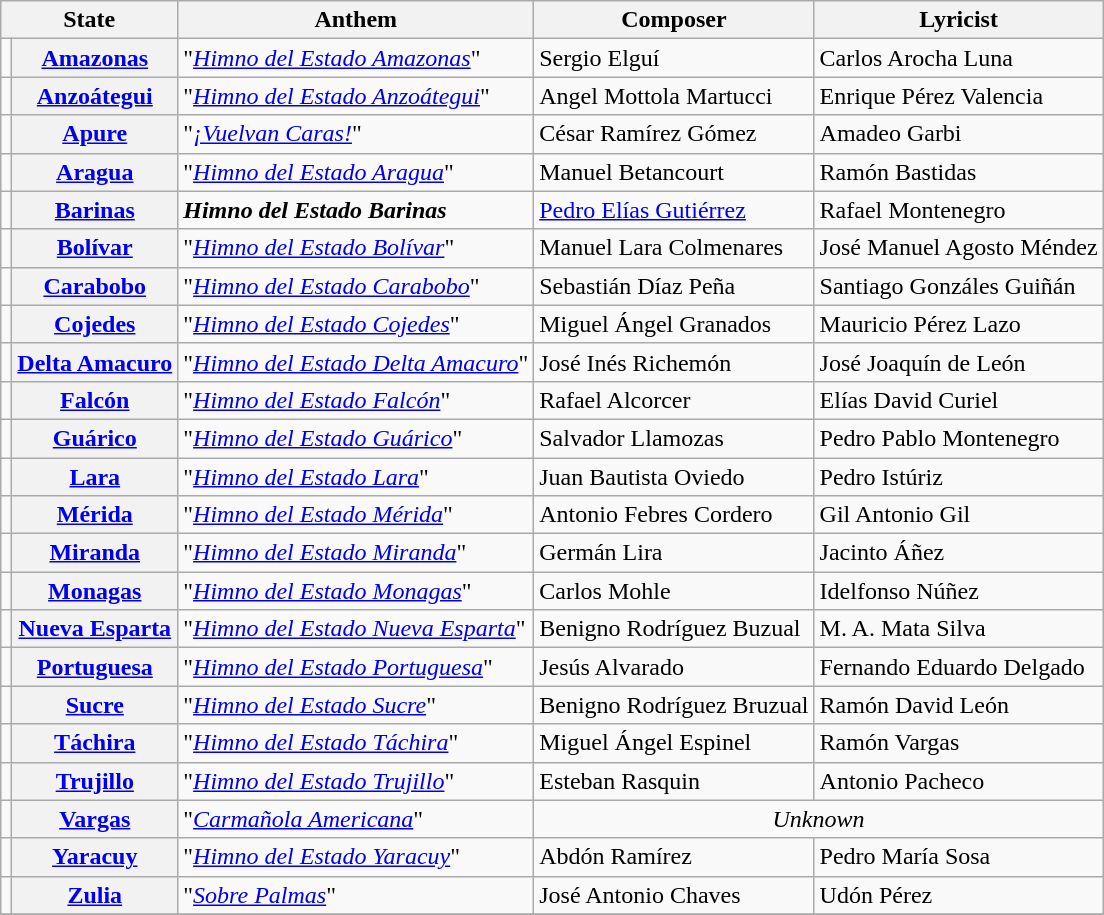<table class="wikitable sortable">
<tr>
<th colspan="2">State</th>
<th>Anthem</th>
<th>Composer</th>
<th>Lyricist</th>
</tr>
<tr>
<td></td>
<th><a href='#'>Amazonas</a></th>
<td>"<em><a href='#'>Himno del Estado Amazonas</a></em>"</td>
<td>Sergio Elguí</td>
<td>Carlos Arocha Luna</td>
</tr>
<tr>
<td></td>
<th><a href='#'>Anzoátegui</a></th>
<td>"<em><a href='#'>Himno del Estado Anzoátegui</a></em>"</td>
<td>Angel Mottola Martucci</td>
<td>Enrique Pérez Valencia</td>
</tr>
<tr>
<td></td>
<th><a href='#'>Apure</a></th>
<td>"<em><a href='#'>¡Vuelvan Caras!</a></em>"</td>
<td>César Ramírez Gómez</td>
<td>Amadeo Garbi</td>
</tr>
<tr>
<td></td>
<th><a href='#'>Aragua</a></th>
<td>"<em><a href='#'>Himno del Estado Aragua</a></em>"</td>
<td>Manuel Betancourt</td>
<td>Ramón Bastidas</td>
</tr>
<tr>
<td></td>
<th><a href='#'>Barinas</a></th>
<td><strong><em>Himno del Estado Barinas</em></strong></td>
<td><a href='#'>Pedro Elías Gutiérrez</a></td>
<td>Rafael Montenegro</td>
</tr>
<tr>
<td></td>
<th><a href='#'>Bolívar</a></th>
<td>"<em><a href='#'>Himno del Estado Bolívar</a></em>"</td>
<td>Manuel Lara Colmenares</td>
<td>José Manuel Agosto Méndez</td>
</tr>
<tr>
<td></td>
<th><a href='#'>Carabobo</a></th>
<td>"<em><a href='#'>Himno del Estado Carabobo</a></em>"</td>
<td>Sebastián Díaz Peña</td>
<td>Santiago Gonzáles Guiñán</td>
</tr>
<tr>
<td></td>
<th><a href='#'>Cojedes</a></th>
<td>"<em><a href='#'>Himno del Estado Cojedes</a></em>"</td>
<td>Miguel Ángel Granados</td>
<td>Mauricio Pérez Lazo</td>
</tr>
<tr>
<td></td>
<th><a href='#'>Delta Amacuro</a></th>
<td>"<em><a href='#'>Himno del Estado Delta Amacuro</a></em>"</td>
<td>José Inés Richemón</td>
<td>José Joaquín de León</td>
</tr>
<tr>
<td></td>
<th><a href='#'>Falcón</a></th>
<td>"<em><a href='#'>Himno del Estado Falcón</a></em>"</td>
<td>Rafael Alcorcer</td>
<td>Elías David Curiel</td>
</tr>
<tr>
<td></td>
<th><a href='#'>Guárico</a></th>
<td>"<em><a href='#'>Himno del Estado Guárico</a></em>"</td>
<td>Salvador Llamozas</td>
<td>Pedro Pablo Montenegro</td>
</tr>
<tr>
<td></td>
<th><a href='#'>Lara</a></th>
<td>"<em><a href='#'>Himno del Estado Lara</a></em>"</td>
<td>Juan Bautista Oviedo</td>
<td>Pedro Istúriz</td>
</tr>
<tr>
<td></td>
<th><a href='#'>Mérida</a></th>
<td>"<em><a href='#'>Himno del Estado Mérida</a></em>"</td>
<td>Antonio Febres Cordero</td>
<td>Gil Antonio Gil</td>
</tr>
<tr>
<td></td>
<th><a href='#'>Miranda</a></th>
<td>"<em><a href='#'>Himno del Estado Miranda</a></em>"</td>
<td>Germán Lira</td>
<td>Jacinto Áñez</td>
</tr>
<tr>
<td></td>
<th><a href='#'>Monagas</a></th>
<td>"<em><a href='#'>Himno del Estado Monagas</a></em>"</td>
<td>Carlos Mohle</td>
<td>Idelfonso Núñez</td>
</tr>
<tr>
<td></td>
<th><a href='#'>Nueva Esparta</a></th>
<td>"<em><a href='#'>Himno del Estado Nueva Esparta</a></em>"</td>
<td>Benigno Rodríguez Buzual</td>
<td>M. A. Mata Silva</td>
</tr>
<tr>
<td></td>
<th><a href='#'>Portuguesa</a></th>
<td>"<em><a href='#'>Himno del Estado Portuguesa</a></em>"</td>
<td>Jesús Alvarado</td>
<td>Fernando Eduardo Delgado</td>
</tr>
<tr>
<td></td>
<th><a href='#'>Sucre</a></th>
<td>"<em><a href='#'>Himno del Estado Sucre</a></em>"</td>
<td>Benigno Rodríguez Bruzual</td>
<td>Ramón David León</td>
</tr>
<tr>
<td></td>
<th><a href='#'>Táchira</a></th>
<td>"<em><a href='#'>Himno del Estado Táchira</a></em>"</td>
<td>Miguel Ángel Espinel</td>
<td>Ramón Vargas</td>
</tr>
<tr>
<td></td>
<th><a href='#'>Trujillo</a></th>
<td>"<em><a href='#'>Himno del Estado Trujillo</a></em>"</td>
<td>Esteban Rasquin</td>
<td>Antonio Pacheco</td>
</tr>
<tr>
<td></td>
<th><a href='#'>Vargas</a></th>
<td>"<em><a href='#'>Carmañola Americana</a></em>"</td>
<td colspan="2" align="center"><em>Unknown</em></td>
</tr>
<tr>
<td></td>
<th><a href='#'>Yaracuy</a></th>
<td>"<em><a href='#'>Himno del Estado Yaracuy</a></em>"</td>
<td>Abdón Ramírez</td>
<td>Pedro María Sosa</td>
</tr>
<tr>
<td></td>
<th><a href='#'>Zulia</a></th>
<td>"<em><a href='#'>Sobre Palmas</a></em>"</td>
<td>José Antonio Chaves</td>
<td>Udón Pérez</td>
</tr>
<tr>
</tr>
</table>
